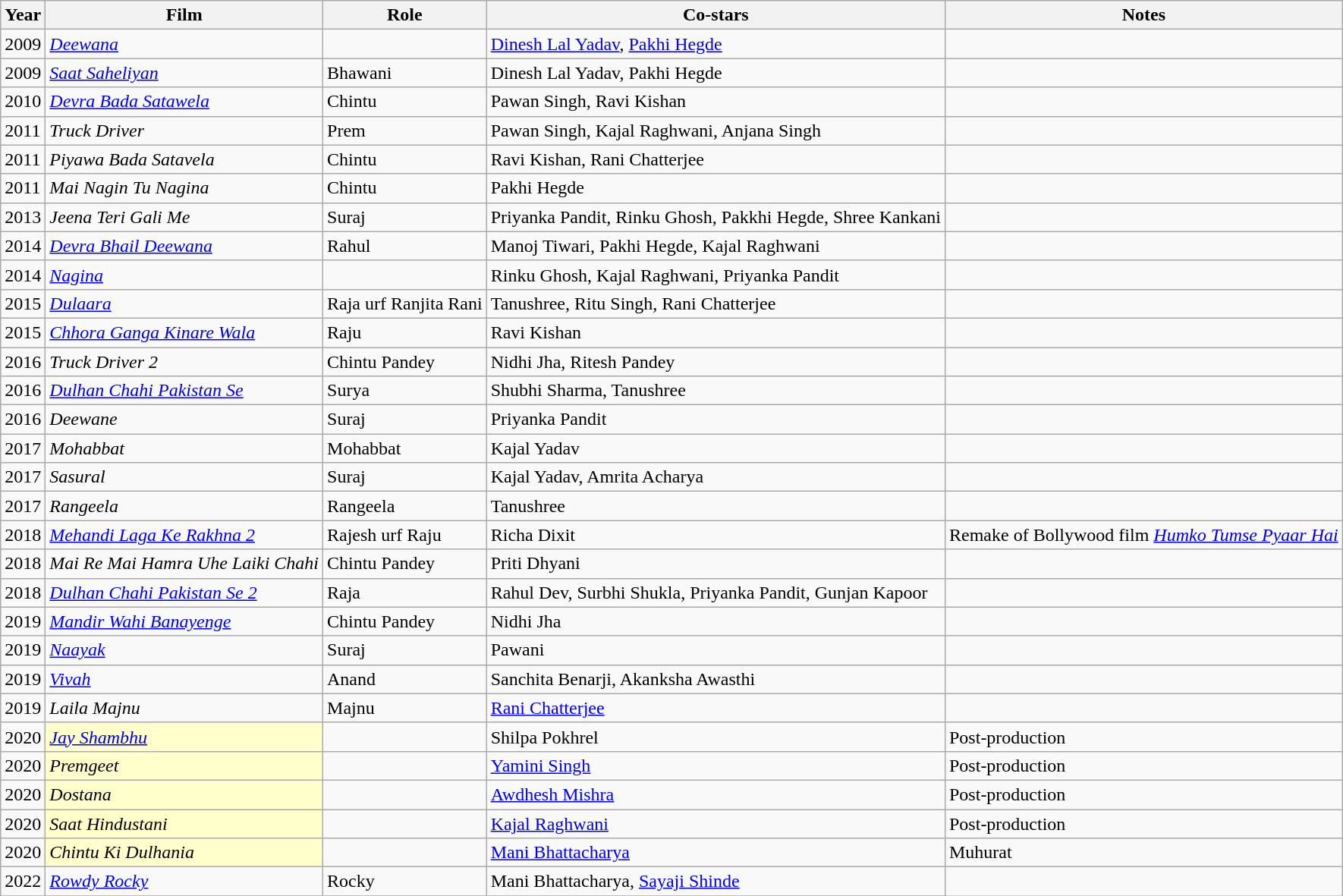<table class="wikitable sortable">
<tr>
<th>Year</th>
<th>Film</th>
<th>Role</th>
<th>Co-stars</th>
<th>Notes</th>
</tr>
<tr>
<td>2009</td>
<td><em><a href='#'>Deewana</a></em></td>
<td></td>
<td><a href='#'>Dinesh Lal Yadav</a>, <a href='#'>Pakhi Hegde</a></td>
<td></td>
</tr>
<tr>
<td>2009</td>
<td><em><a href='#'>Saat Saheliyan</a></em></td>
<td>Bhawani</td>
<td>Dinesh Lal Yadav, Pakhi Hegde</td>
<td></td>
</tr>
<tr>
<td>2010</td>
<td><em><a href='#'>Devra Bada Satawela</a></em></td>
<td>Chintu</td>
<td>Pawan Singh, Ravi Kishan</td>
<td></td>
</tr>
<tr>
<td>2011</td>
<td><em>Truck Driver</em></td>
<td>Prem</td>
<td>Pawan Singh, Kajal Raghwani, Anjana Singh</td>
<td></td>
</tr>
<tr>
<td>2011</td>
<td><em>Piyawa Bada Satavela</em></td>
<td>Chintu</td>
<td>Ravi Kishan, Rani Chatterjee</td>
<td></td>
</tr>
<tr>
<td>2011</td>
<td><em>Mai Nagin Tu Nagina</em></td>
<td>Chintu</td>
<td>Pakhi Hegde</td>
<td></td>
</tr>
<tr>
<td>2013</td>
<td><em>Jeena Teri Gali Me</em></td>
<td>Suraj</td>
<td>Priyanka Pandit, Rinku Ghosh, Pakkhi Hegde, Shree Kankani</td>
<td></td>
</tr>
<tr>
<td>2014</td>
<td><em><a href='#'>Devra Bhail Deewana</a></em></td>
<td>Rahul</td>
<td>Manoj Tiwari, Pakhi Hegde, Kajal Raghwani</td>
<td></td>
</tr>
<tr>
<td>2014</td>
<td><em><a href='#'>Nagina</a></em></td>
<td></td>
<td>Rinku Ghosh, Kajal Raghwani, Priyanka Pandit</td>
<td></td>
</tr>
<tr>
<td>2015</td>
<td><em><a href='#'>Dulaara</a></em></td>
<td>Raja urf Ranjita Rani</td>
<td>Tanushree, Ritu Singh, Rani Chatterjee</td>
<td></td>
</tr>
<tr>
<td>2015</td>
<td><em><a href='#'>Chhora Ganga Kinare Wala</a></em></td>
<td>Raju</td>
<td>Ravi Kishan</td>
<td></td>
</tr>
<tr>
<td>2016</td>
<td><em>Truck Driver 2</em></td>
<td>Chintu Pandey</td>
<td>Nidhi Jha, Ritesh Pandey</td>
<td></td>
</tr>
<tr>
<td>2016</td>
<td><em><a href='#'>Dulhan Chahi Pakistan Se</a></em></td>
<td>Surya</td>
<td>Shubhi Sharma, Tanushree</td>
<td></td>
</tr>
<tr>
<td>2016</td>
<td><em>Deewane</em></td>
<td>Suraj</td>
<td>Priyanka Pandit</td>
<td></td>
</tr>
<tr>
<td>2017</td>
<td><em>Mohabbat</em></td>
<td>Mohabbat</td>
<td>Kajal Yadav</td>
<td></td>
</tr>
<tr>
<td>2017</td>
<td><em>Sasural</em></td>
<td>Suraj</td>
<td>Kajal Yadav, Amrita Acharya</td>
<td></td>
</tr>
<tr>
<td>2017</td>
<td><em>Rangeela</em></td>
<td>Rangeela</td>
<td>Tanushree</td>
<td></td>
</tr>
<tr>
<td>2018</td>
<td><em><a href='#'>Mehandi Laga Ke Rakhna 2</a></em></td>
<td>Rajesh urf Raju</td>
<td>Richa Dixit</td>
<td>Remake of Bollywood film <em><a href='#'>Humko Tumse Pyaar Hai</a></em></td>
</tr>
<tr>
<td>2018</td>
<td><em>Mai Re Mai Hamra Uhe Laiki Chahi</em></td>
<td>Chintu Pandey</td>
<td>Priti Dhyani</td>
<td></td>
</tr>
<tr>
<td>2018</td>
<td><em><a href='#'>Dulhan Chahi Pakistan Se 2</a></em></td>
<td>Raja</td>
<td>Rahul Dev, Surbhi Shukla, Priyanka Pandit, Gunjan Kapoor</td>
<td></td>
</tr>
<tr>
<td>2019</td>
<td><em><a href='#'>Mandir Wahi Banayenge</a></em></td>
<td>Chintu Pandey</td>
<td>Nidhi Jha</td>
<td></td>
</tr>
<tr>
<td>2019</td>
<td><em><a href='#'>Naayak</a></em></td>
<td>Suraj</td>
<td>Pawani</td>
<td></td>
</tr>
<tr>
<td>2019</td>
<td><em><a href='#'>Vivah</a></em></td>
<td>Anand</td>
<td>Sanchita Benarji, Akanksha Awasthi</td>
<td></td>
</tr>
<tr>
<td>2019</td>
<td><em>Laila Majnu</em></td>
<td>Majnu</td>
<td><a href='#'>Rani Chatterjee</a></td>
<td></td>
</tr>
<tr>
<td>2020</td>
<td scope="row" style="background:#ffc; "><em><a href='#'>Jay Shambhu</a></em></td>
<td></td>
<td>Shilpa Pokhrel</td>
<td>Post-production</td>
</tr>
<tr>
<td>2020</td>
<td scope="row" style="background:#ffc; "><em>Premgeet</em></td>
<td></td>
<td><a href='#'>Yamini Singh</a></td>
<td>Post-production</td>
</tr>
<tr>
<td>2020</td>
<td scope="row" style="background:#ffc; "><em>Dostana</em></td>
<td></td>
<td><a href='#'>Awdhesh Mishra</a></td>
<td>Post-production</td>
</tr>
<tr>
<td>2020</td>
<td scope="row" style="background:#ffc; "><em>Saat Hindustani</em></td>
<td></td>
<td><a href='#'>Kajal Raghwani</a></td>
<td>Post-production</td>
</tr>
<tr>
<td>2020</td>
<td scope="row" style="background:#ffc; "><em>Chintu Ki Dulhania</em></td>
<td></td>
<td><a href='#'>Mani Bhattacharya</a></td>
<td>Muhurat</td>
</tr>
<tr>
<td>2022</td>
<td><em><a href='#'>Rowdy Rocky</a></em></td>
<td>Rocky</td>
<td>Mani Bhattacharya, <a href='#'>Sayaji Shinde</a></td>
</tr>
<tr>
</tr>
</table>
